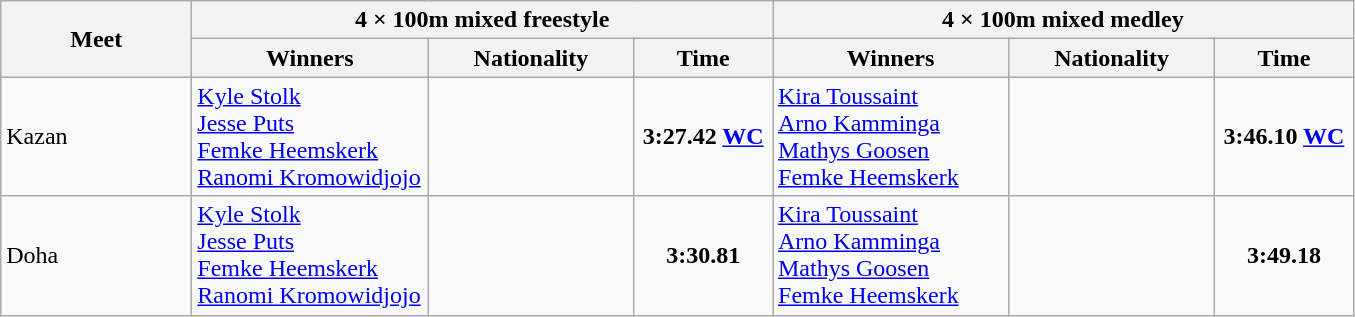<table class="wikitable">
<tr>
<th width=120 rowspan=2>Meet</th>
<th colspan=3>4 × 100m mixed freestyle</th>
<th colspan=3>4 × 100m mixed medley</th>
</tr>
<tr>
<th width=150>Winners</th>
<th width=130>Nationality</th>
<th width=85>Time</th>
<th width=150>Winners</th>
<th width=130>Nationality</th>
<th width=85>Time</th>
</tr>
<tr>
<td>Kazan</td>
<td><a href='#'>Kyle Stolk</a><br><a href='#'>Jesse Puts</a><br><a href='#'>Femke Heemskerk</a><br><a href='#'>Ranomi Kromowidjojo</a></td>
<td></td>
<td align=center><strong>3:27.42 <a href='#'>WC</a></strong></td>
<td><a href='#'>Kira Toussaint</a><br><a href='#'>Arno Kamminga</a><br><a href='#'>Mathys Goosen</a><br><a href='#'>Femke Heemskerk</a></td>
<td></td>
<td align=center><strong>3:46.10 <a href='#'>WC</a></strong></td>
</tr>
<tr>
<td>Doha</td>
<td><a href='#'>Kyle Stolk</a><br><a href='#'>Jesse Puts</a><br><a href='#'>Femke Heemskerk</a><br><a href='#'>Ranomi Kromowidjojo</a></td>
<td></td>
<td align=center><strong>3:30.81</strong></td>
<td><a href='#'>Kira Toussaint</a><br><a href='#'>Arno Kamminga</a><br><a href='#'>Mathys Goosen</a><br><a href='#'>Femke Heemskerk</a></td>
<td></td>
<td align=center><strong>3:49.18</strong></td>
</tr>
</table>
